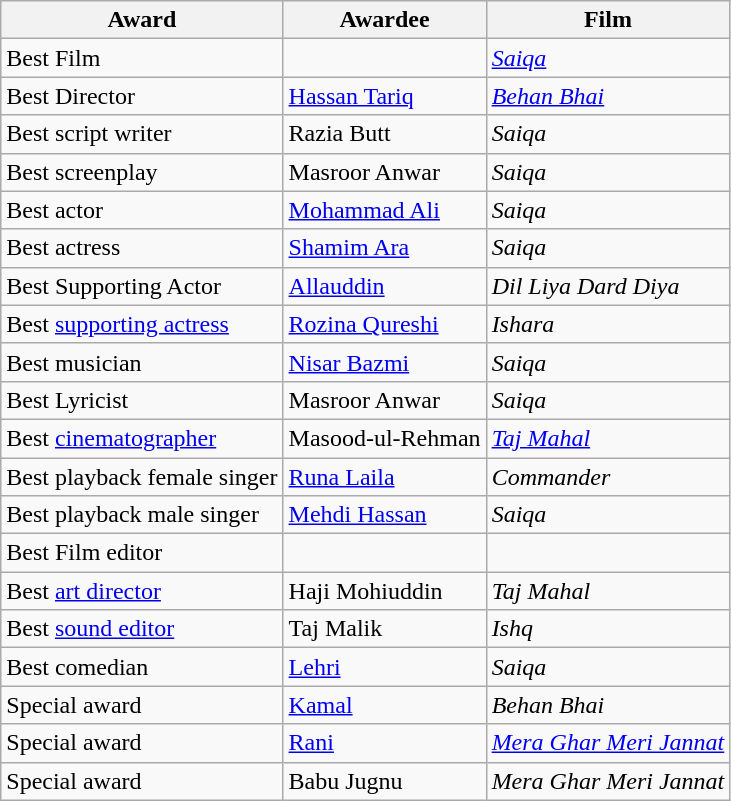<table class="wikitable">
<tr>
<th>Award</th>
<th>Awardee</th>
<th>Film</th>
</tr>
<tr>
<td>Best Film</td>
<td></td>
<td><a href='#'><em>Saiqa</em></a></td>
</tr>
<tr>
<td>Best Director</td>
<td><a href='#'>Hassan Tariq</a></td>
<td><em><a href='#'>Behan Bhai</a></em></td>
</tr>
<tr>
<td>Best script writer</td>
<td>Razia Butt</td>
<td><em>Saiqa</em></td>
</tr>
<tr>
<td>Best screenplay</td>
<td>Masroor Anwar</td>
<td><em>Saiqa</em></td>
</tr>
<tr>
<td>Best actor</td>
<td><a href='#'>Mohammad Ali</a></td>
<td><em>Saiqa</em></td>
</tr>
<tr>
<td>Best actress</td>
<td><a href='#'>Shamim Ara</a></td>
<td><em>Saiqa</em></td>
</tr>
<tr>
<td>Best Supporting Actor</td>
<td><a href='#'>Allauddin</a></td>
<td><em>Dil Liya Dard Diya</em></td>
</tr>
<tr>
<td>Best <a href='#'>supporting actress</a></td>
<td><a href='#'>Rozina Qureshi</a></td>
<td><em>Ishara</em></td>
</tr>
<tr>
<td>Best musician</td>
<td><a href='#'>Nisar Bazmi</a></td>
<td><em>Saiqa</em></td>
</tr>
<tr>
<td>Best Lyricist</td>
<td>Masroor Anwar</td>
<td><em>Saiqa</em></td>
</tr>
<tr>
<td>Best <a href='#'>cinematographer</a></td>
<td>Masood-ul-Rehman</td>
<td><em><a href='#'>Taj Mahal</a></em></td>
</tr>
<tr>
<td>Best playback female singer</td>
<td><a href='#'>Runa Laila</a></td>
<td><em>Commander</em></td>
</tr>
<tr>
<td>Best playback male singer</td>
<td><a href='#'>Mehdi Hassan</a></td>
<td><em>Saiqa</em></td>
</tr>
<tr>
<td>Best Film editor</td>
<td></td>
<td></td>
</tr>
<tr>
<td>Best <a href='#'>art director</a></td>
<td>Haji Mohiuddin</td>
<td><em>Taj Mahal</em></td>
</tr>
<tr>
<td>Best <a href='#'>sound editor</a></td>
<td>Taj Malik</td>
<td><em>Ishq</em></td>
</tr>
<tr>
<td>Best comedian</td>
<td><a href='#'>Lehri</a></td>
<td><em>Saiqa</em></td>
</tr>
<tr>
<td>Special award</td>
<td><a href='#'>Kamal</a></td>
<td><em>Behan Bhai</em></td>
</tr>
<tr>
<td>Special award</td>
<td><a href='#'>Rani</a></td>
<td><em><a href='#'>Mera Ghar Meri Jannat</a></em></td>
</tr>
<tr>
<td>Special award</td>
<td>Babu Jugnu</td>
<td><em>Mera Ghar Meri Jannat</em></td>
</tr>
</table>
